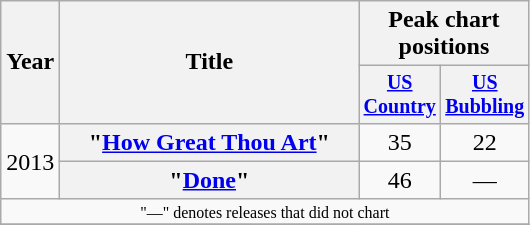<table class="wikitable plainrowheaders" style="text-align:center;">
<tr>
<th rowspan="2">Year</th>
<th rowspan="2" style="width:12em;">Title</th>
<th colspan="2">Peak chart<br>positions</th>
</tr>
<tr style="font-size:smaller;">
<th width="45"><a href='#'>US Country</a><br></th>
<th width="45"><a href='#'>US Bubbling</a><br></th>
</tr>
<tr>
<td rowspan="2">2013</td>
<th scope="row">"<a href='#'>How Great Thou Art</a>"</th>
<td>35</td>
<td>22</td>
</tr>
<tr>
<th scope="row">"<a href='#'>Done</a>"</th>
<td>46</td>
<td>—</td>
</tr>
<tr>
<td colspan="4" style="font-size:8pt">"—" denotes releases that did not chart</td>
</tr>
<tr>
</tr>
</table>
